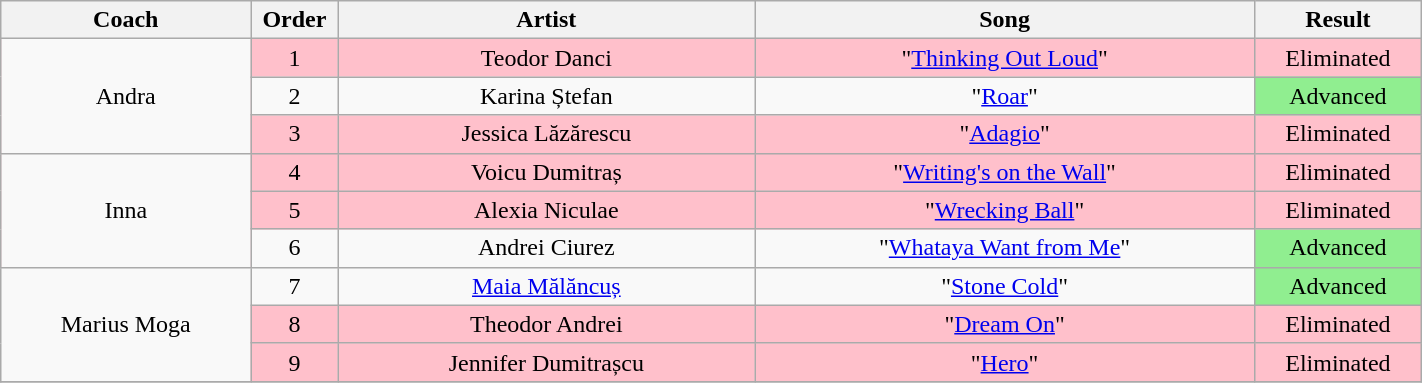<table class="wikitable" style="text-align:center; width:75%;">
<tr>
<th scope="col" style="width:15%;">Coach</th>
<th scope="col" style="width:05%;">Order</th>
<th scope="col" style="width:25%;">Artist</th>
<th scope="col" style="width:30%;">Song</th>
<th scope="col" style="width:10%;">Result</th>
</tr>
<tr bgcolor="pink">
<td rowspan="3" bgcolor="#f9f9f9">Andra</td>
<td>1</td>
<td>Teodor Danci</td>
<td>"<a href='#'>Thinking Out Loud</a>"</td>
<td>Eliminated</td>
</tr>
<tr>
<td>2</td>
<td>Karina Ștefan</td>
<td>"<a href='#'>Roar</a>"</td>
<td style="background:lightgreen;text-align:center;">Advanced</td>
</tr>
<tr bgcolor="pink">
<td>3</td>
<td>Jessica Lăzărescu</td>
<td>"<a href='#'>Adagio</a>"</td>
<td>Eliminated</td>
</tr>
<tr bgcolor="pink">
<td rowspan="3" bgcolor="#f9f9f9">Inna</td>
<td>4</td>
<td>Voicu Dumitraș</td>
<td>"<a href='#'>Writing's on the Wall</a>"</td>
<td>Eliminated</td>
</tr>
<tr bgcolor="pink">
<td>5</td>
<td>Alexia Niculae</td>
<td>"<a href='#'>Wrecking Ball</a>"</td>
<td>Eliminated</td>
</tr>
<tr>
<td>6</td>
<td>Andrei Ciurez</td>
<td>"<a href='#'>Whataya Want from Me</a>"</td>
<td style="background:lightgreen;text-align:center;">Advanced</td>
</tr>
<tr>
<td rowspan="3">Marius Moga</td>
<td>7</td>
<td><a href='#'>Maia Mălăncuș</a></td>
<td>"<a href='#'>Stone Cold</a>"</td>
<td style="background:lightgreen;text-align:center;">Advanced</td>
</tr>
<tr bgcolor="pink">
<td>8</td>
<td>Theodor Andrei</td>
<td>"<a href='#'>Dream On</a>"</td>
<td>Eliminated</td>
</tr>
<tr bgcolor="pink">
<td>9</td>
<td>Jennifer Dumitrașcu</td>
<td>"<a href='#'>Hero</a>"</td>
<td>Eliminated</td>
</tr>
<tr>
</tr>
</table>
